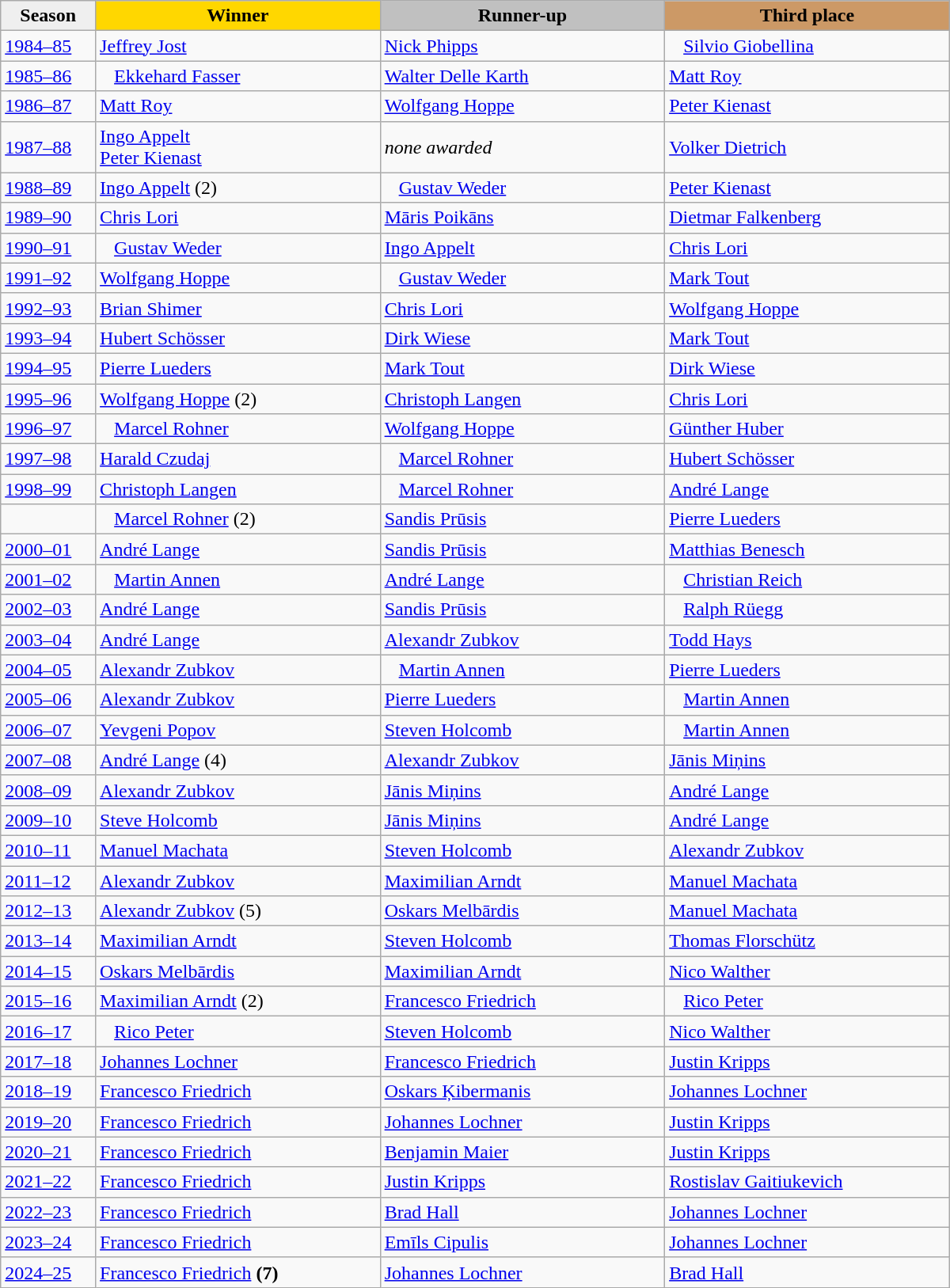<table class="wikitable sortable" style="width:800px;">
<tr>
<th style="width:10%; background:#efefef;">Season</th>
<th style="width:30%; background:gold">Winner</th>
<th style="width:30%; background:silver">Runner-up</th>
<th style="width:30%; background:#CC9966">Third place</th>
</tr>
<tr>
<td><a href='#'>1984–85</a></td>
<td> <a href='#'>Jeffrey Jost</a></td>
<td> <a href='#'>Nick Phipps</a></td>
<td>   <a href='#'>Silvio Giobellina</a></td>
</tr>
<tr>
<td><a href='#'>1985–86</a></td>
<td>   <a href='#'>Ekkehard Fasser</a></td>
<td> <a href='#'>Walter Delle Karth</a></td>
<td> <a href='#'>Matt Roy</a></td>
</tr>
<tr>
<td><a href='#'>1986–87</a></td>
<td> <a href='#'>Matt Roy</a></td>
<td> <a href='#'>Wolfgang Hoppe</a></td>
<td> <a href='#'>Peter Kienast</a></td>
</tr>
<tr>
<td><a href='#'>1987–88</a></td>
<td> <a href='#'>Ingo Appelt</a><br> <a href='#'>Peter Kienast</a></td>
<td><em>none awarded</em></td>
<td> <a href='#'>Volker Dietrich</a></td>
</tr>
<tr>
<td><a href='#'>1988–89</a></td>
<td> <a href='#'>Ingo Appelt</a> (2)</td>
<td>   <a href='#'>Gustav Weder</a></td>
<td> <a href='#'>Peter Kienast</a></td>
</tr>
<tr>
<td><a href='#'>1989–90</a></td>
<td> <a href='#'>Chris Lori</a></td>
<td> <a href='#'>Māris Poikāns</a></td>
<td> <a href='#'>Dietmar Falkenberg</a></td>
</tr>
<tr>
<td><a href='#'>1990–91</a></td>
<td>   <a href='#'>Gustav Weder</a></td>
<td> <a href='#'>Ingo Appelt</a></td>
<td> <a href='#'>Chris Lori</a></td>
</tr>
<tr>
<td><a href='#'>1991–92</a></td>
<td> <a href='#'>Wolfgang Hoppe</a></td>
<td>   <a href='#'>Gustav Weder</a></td>
<td> <a href='#'>Mark Tout</a></td>
</tr>
<tr>
<td><a href='#'>1992–93</a></td>
<td> <a href='#'>Brian Shimer</a></td>
<td> <a href='#'>Chris Lori</a></td>
<td> <a href='#'>Wolfgang Hoppe</a></td>
</tr>
<tr>
<td><a href='#'>1993–94</a></td>
<td> <a href='#'>Hubert Schösser</a></td>
<td> <a href='#'>Dirk Wiese</a></td>
<td> <a href='#'>Mark Tout</a></td>
</tr>
<tr>
<td><a href='#'>1994–95</a></td>
<td> <a href='#'>Pierre Lueders</a></td>
<td> <a href='#'>Mark Tout</a></td>
<td> <a href='#'>Dirk Wiese</a></td>
</tr>
<tr>
<td><a href='#'>1995–96</a></td>
<td> <a href='#'>Wolfgang Hoppe</a> (2)</td>
<td> <a href='#'>Christoph Langen</a></td>
<td> <a href='#'>Chris Lori</a></td>
</tr>
<tr>
<td><a href='#'>1996–97</a></td>
<td>   <a href='#'>Marcel Rohner</a></td>
<td> <a href='#'>Wolfgang Hoppe</a></td>
<td> <a href='#'>Günther Huber</a></td>
</tr>
<tr>
<td><a href='#'>1997–98</a></td>
<td> <a href='#'>Harald Czudaj</a></td>
<td>   <a href='#'>Marcel Rohner</a></td>
<td> <a href='#'>Hubert Schösser</a></td>
</tr>
<tr>
<td><a href='#'>1998–99</a></td>
<td> <a href='#'>Christoph Langen</a></td>
<td>   <a href='#'>Marcel Rohner</a></td>
<td> <a href='#'>André Lange</a></td>
</tr>
<tr>
<td></td>
<td>   <a href='#'>Marcel Rohner</a> (2)</td>
<td> <a href='#'>Sandis Prūsis</a></td>
<td> <a href='#'>Pierre Lueders</a></td>
</tr>
<tr>
<td><a href='#'>2000–01</a></td>
<td> <a href='#'>André Lange</a></td>
<td> <a href='#'>Sandis Prūsis</a></td>
<td> <a href='#'>Matthias Benesch</a></td>
</tr>
<tr>
<td><a href='#'>2001–02</a></td>
<td>   <a href='#'>Martin Annen</a></td>
<td> <a href='#'>André Lange</a></td>
<td>   <a href='#'>Christian Reich</a></td>
</tr>
<tr>
<td><a href='#'>2002–03</a></td>
<td> <a href='#'>André Lange</a></td>
<td> <a href='#'>Sandis Prūsis</a></td>
<td>   <a href='#'>Ralph Rüegg</a></td>
</tr>
<tr>
<td><a href='#'>2003–04</a></td>
<td> <a href='#'>André Lange</a></td>
<td> <a href='#'>Alexandr Zubkov</a></td>
<td> <a href='#'>Todd Hays</a></td>
</tr>
<tr>
<td><a href='#'>2004–05</a></td>
<td> <a href='#'>Alexandr Zubkov</a></td>
<td>   <a href='#'>Martin Annen</a></td>
<td> <a href='#'>Pierre Lueders</a></td>
</tr>
<tr>
<td><a href='#'>2005–06</a></td>
<td> <a href='#'>Alexandr Zubkov</a></td>
<td> <a href='#'>Pierre Lueders</a></td>
<td>   <a href='#'>Martin Annen</a></td>
</tr>
<tr>
<td><a href='#'>2006–07</a></td>
<td> <a href='#'>Yevgeni Popov</a></td>
<td> <a href='#'>Steven Holcomb</a></td>
<td>   <a href='#'>Martin Annen</a></td>
</tr>
<tr>
<td><a href='#'>2007–08</a></td>
<td> <a href='#'>André Lange</a> (4)</td>
<td> <a href='#'>Alexandr Zubkov</a></td>
<td> <a href='#'>Jānis Miņins</a></td>
</tr>
<tr>
<td><a href='#'>2008–09</a></td>
<td> <a href='#'>Alexandr Zubkov</a></td>
<td> <a href='#'>Jānis Miņins</a></td>
<td> <a href='#'>André Lange</a></td>
</tr>
<tr>
<td><a href='#'>2009–10</a></td>
<td> <a href='#'>Steve Holcomb</a></td>
<td> <a href='#'>Jānis Miņins</a></td>
<td> <a href='#'>André Lange</a></td>
</tr>
<tr>
<td><a href='#'>2010–11</a></td>
<td> <a href='#'>Manuel Machata</a></td>
<td> <a href='#'>Steven Holcomb</a></td>
<td> <a href='#'>Alexandr Zubkov</a></td>
</tr>
<tr>
<td><a href='#'>2011–12</a></td>
<td> <a href='#'>Alexandr Zubkov</a></td>
<td> <a href='#'>Maximilian Arndt</a></td>
<td> <a href='#'>Manuel Machata</a></td>
</tr>
<tr>
<td><a href='#'>2012–13</a></td>
<td> <a href='#'>Alexandr Zubkov</a> (5)</td>
<td> <a href='#'>Oskars Melbārdis</a></td>
<td> <a href='#'>Manuel Machata</a></td>
</tr>
<tr>
<td><a href='#'>2013–14</a></td>
<td> <a href='#'>Maximilian Arndt</a></td>
<td> <a href='#'>Steven Holcomb</a></td>
<td> <a href='#'>Thomas Florschütz</a></td>
</tr>
<tr>
<td><a href='#'>2014–15</a></td>
<td> <a href='#'>Oskars Melbārdis</a></td>
<td> <a href='#'>Maximilian Arndt</a></td>
<td> <a href='#'>Nico Walther</a></td>
</tr>
<tr>
<td><a href='#'>2015–16</a></td>
<td> <a href='#'>Maximilian Arndt</a> (2)</td>
<td> <a href='#'>Francesco Friedrich</a></td>
<td>   <a href='#'>Rico Peter</a></td>
</tr>
<tr>
<td><a href='#'>2016–17</a></td>
<td>   <a href='#'>Rico Peter</a></td>
<td> <a href='#'>Steven Holcomb</a></td>
<td> <a href='#'>Nico Walther</a></td>
</tr>
<tr>
<td><a href='#'>2017–18</a></td>
<td> <a href='#'>Johannes Lochner</a></td>
<td> <a href='#'>Francesco Friedrich</a></td>
<td> <a href='#'>Justin Kripps</a></td>
</tr>
<tr>
<td><a href='#'>2018–19</a></td>
<td> <a href='#'>Francesco Friedrich</a></td>
<td> <a href='#'>Oskars Ķibermanis</a></td>
<td> <a href='#'>Johannes Lochner</a></td>
</tr>
<tr>
<td><a href='#'>2019–20</a></td>
<td> <a href='#'>Francesco Friedrich</a></td>
<td> <a href='#'>Johannes Lochner</a></td>
<td> <a href='#'>Justin Kripps</a></td>
</tr>
<tr>
<td><a href='#'>2020–21</a></td>
<td> <a href='#'>Francesco Friedrich</a></td>
<td> <a href='#'>Benjamin Maier</a></td>
<td> <a href='#'>Justin Kripps</a></td>
</tr>
<tr>
<td><a href='#'>2021–22</a></td>
<td> <a href='#'>Francesco Friedrich</a></td>
<td> <a href='#'>Justin Kripps</a></td>
<td> <a href='#'>Rostislav Gaitiukevich</a></td>
</tr>
<tr>
<td><a href='#'>2022–23</a></td>
<td> <a href='#'>Francesco Friedrich</a></td>
<td> <a href='#'>Brad Hall</a></td>
<td> <a href='#'>Johannes Lochner</a></td>
</tr>
<tr>
<td><a href='#'>2023–24</a></td>
<td> <a href='#'>Francesco Friedrich</a></td>
<td> <a href='#'>Emīls Cipulis</a></td>
<td> <a href='#'>Johannes Lochner</a></td>
</tr>
<tr>
<td><a href='#'>2024–25</a></td>
<td> <a href='#'>Francesco Friedrich</a> <strong>(7)</strong></td>
<td> <a href='#'>Johannes Lochner</a></td>
<td> <a href='#'>Brad Hall</a></td>
</tr>
</table>
